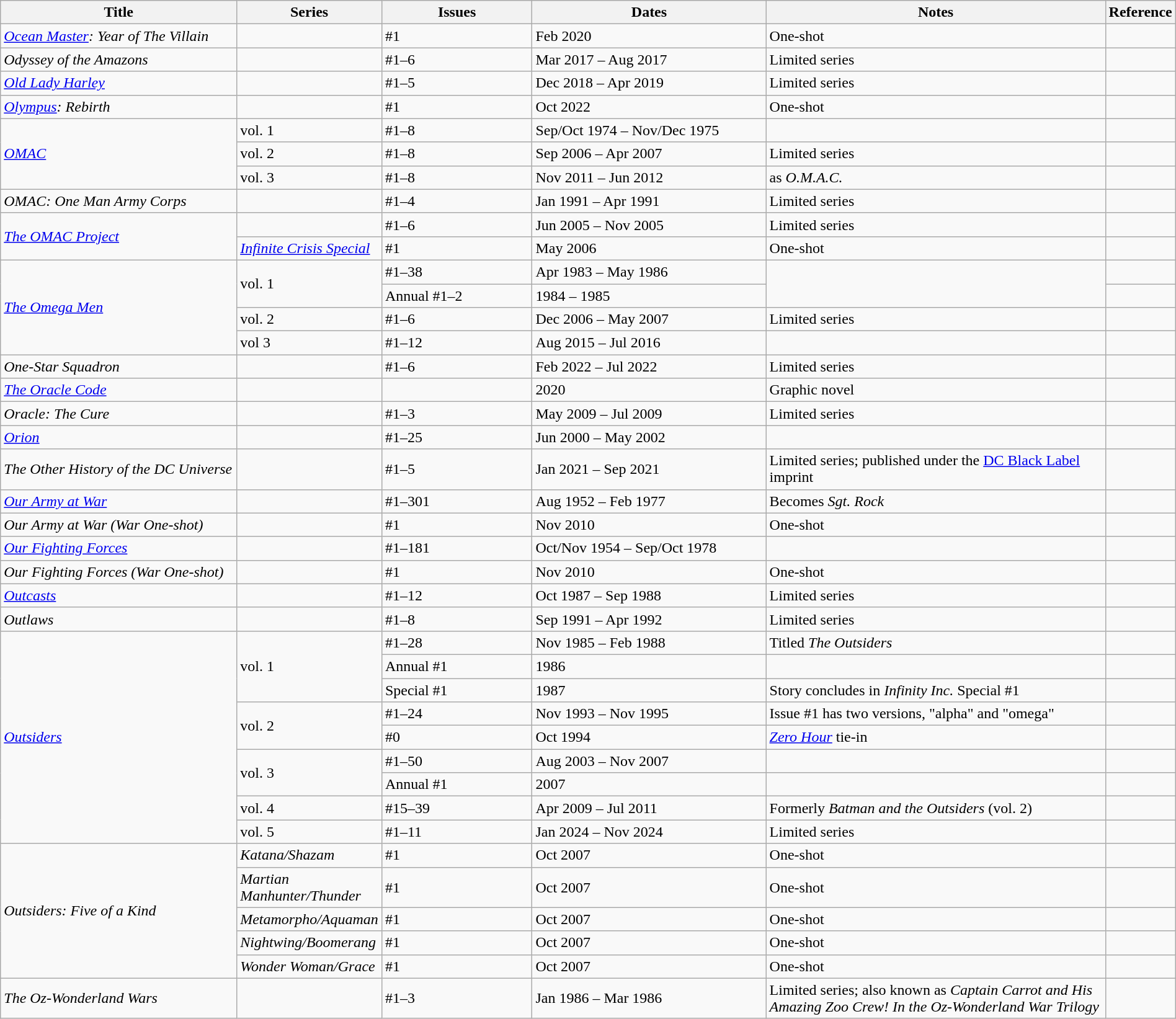<table class="wikitable" style="width:100%;">
<tr>
<th width=22%>Title</th>
<th width=10%>Series</th>
<th width=14%>Issues</th>
<th width=22%>Dates</th>
<th width=32%>Notes</th>
<th>Reference</th>
</tr>
<tr>
<td><em><a href='#'>Ocean Master</a>: Year of The Villain</em></td>
<td></td>
<td>#1</td>
<td>Feb 2020</td>
<td>One-shot</td>
<td></td>
</tr>
<tr>
<td><em>Odyssey of the Amazons</em></td>
<td></td>
<td>#1–6</td>
<td>Mar 2017 – Aug 2017</td>
<td>Limited series</td>
<td></td>
</tr>
<tr>
<td><em><a href='#'>Old Lady Harley</a></em></td>
<td></td>
<td>#1–5</td>
<td>Dec 2018 – Apr 2019</td>
<td>Limited series</td>
<td></td>
</tr>
<tr>
<td><em><a href='#'>Olympus</a>: Rebirth</em></td>
<td></td>
<td>#1</td>
<td>Oct 2022</td>
<td>One-shot</td>
<td></td>
</tr>
<tr>
<td rowspan="3"><em><a href='#'>OMAC</a></em></td>
<td>vol. 1</td>
<td>#1–8</td>
<td>Sep/Oct 1974 – Nov/Dec 1975</td>
<td></td>
<td></td>
</tr>
<tr>
<td>vol. 2</td>
<td>#1–8</td>
<td>Sep 2006 – Apr 2007</td>
<td>Limited series</td>
<td></td>
</tr>
<tr>
<td>vol. 3</td>
<td>#1–8</td>
<td>Nov 2011 – Jun 2012</td>
<td>as <em>O.M.A.C.</em></td>
<td></td>
</tr>
<tr>
<td><em>OMAC: One Man Army Corps</em></td>
<td></td>
<td>#1–4</td>
<td>Jan 1991 – Apr 1991</td>
<td>Limited series</td>
<td></td>
</tr>
<tr>
<td rowspan="2"><em><a href='#'>The OMAC Project</a></em></td>
<td></td>
<td>#1–6</td>
<td>Jun 2005 – Nov 2005</td>
<td>Limited series</td>
<td></td>
</tr>
<tr>
<td><em><a href='#'>Infinite Crisis Special</a></em></td>
<td>#1</td>
<td>May 2006</td>
<td>One-shot</td>
<td></td>
</tr>
<tr>
<td rowspan="4"><em><a href='#'>The Omega Men</a></em></td>
<td rowspan="2">vol. 1</td>
<td>#1–38</td>
<td>Apr 1983 – May 1986</td>
<td rowspan="2"></td>
<td></td>
</tr>
<tr>
<td>Annual #1–2</td>
<td>1984 – 1985</td>
<td></td>
</tr>
<tr>
<td>vol. 2</td>
<td>#1–6</td>
<td>Dec 2006 – May 2007</td>
<td>Limited series</td>
<td></td>
</tr>
<tr>
<td>vol 3</td>
<td>#1–12</td>
<td>Aug 2015 – Jul 2016</td>
<td></td>
<td></td>
</tr>
<tr>
<td><em>One-Star Squadron</em></td>
<td></td>
<td>#1–6</td>
<td>Feb 2022 – Jul 2022</td>
<td>Limited series</td>
<td></td>
</tr>
<tr>
<td><em><a href='#'>The Oracle Code</a></em></td>
<td></td>
<td></td>
<td>2020</td>
<td>Graphic novel</td>
<td></td>
</tr>
<tr>
<td><em>Oracle: The Cure</em></td>
<td></td>
<td>#1–3</td>
<td>May 2009 – Jul 2009</td>
<td>Limited series</td>
<td></td>
</tr>
<tr>
<td><em><a href='#'>Orion</a></em></td>
<td></td>
<td>#1–25</td>
<td>Jun 2000 – May 2002</td>
<td></td>
<td></td>
</tr>
<tr>
<td><em>The Other History of the DC Universe</em></td>
<td></td>
<td>#1–5</td>
<td>Jan 2021 – Sep 2021</td>
<td>Limited series; published under the <a href='#'>DC Black Label</a> imprint</td>
<td></td>
</tr>
<tr>
<td><em><a href='#'>Our Army at War</a></em></td>
<td></td>
<td>#1–301</td>
<td>Aug 1952 – Feb 1977</td>
<td>Becomes <em>Sgt. Rock</em></td>
<td></td>
</tr>
<tr>
<td><em>Our Army at War (War One-shot)</em></td>
<td></td>
<td>#1</td>
<td>Nov 2010</td>
<td>One-shot</td>
<td></td>
</tr>
<tr>
<td><em><a href='#'>Our Fighting Forces</a></em></td>
<td></td>
<td>#1–181</td>
<td>Oct/Nov 1954 – Sep/Oct 1978</td>
<td></td>
<td></td>
</tr>
<tr>
<td><em>Our Fighting Forces (War One-shot)</em></td>
<td></td>
<td>#1</td>
<td>Nov 2010</td>
<td>One-shot</td>
<td></td>
</tr>
<tr>
<td><em><a href='#'>Outcasts</a></em></td>
<td></td>
<td>#1–12</td>
<td>Oct 1987 – Sep 1988</td>
<td>Limited series</td>
<td></td>
</tr>
<tr>
<td><em>Outlaws</em></td>
<td></td>
<td>#1–8</td>
<td>Sep 1991 – Apr 1992</td>
<td>Limited series</td>
<td></td>
</tr>
<tr>
<td rowspan="9"><em><a href='#'>Outsiders</a></em></td>
<td rowspan="3">vol. 1</td>
<td>#1–28</td>
<td>Nov 1985 – Feb 1988</td>
<td>Titled <em>The Outsiders</em></td>
<td></td>
</tr>
<tr>
<td>Annual #1</td>
<td>1986</td>
<td></td>
<td></td>
</tr>
<tr>
<td>Special #1</td>
<td>1987</td>
<td>Story concludes in <em>Infinity Inc.</em> Special #1</td>
<td></td>
</tr>
<tr>
<td rowspan="2">vol. 2</td>
<td>#1–24</td>
<td>Nov 1993 – Nov 1995</td>
<td>Issue #1 has two versions, "alpha" and "omega"</td>
<td></td>
</tr>
<tr>
<td>#0</td>
<td>Oct 1994</td>
<td><em><a href='#'>Zero Hour</a></em> tie-in</td>
<td></td>
</tr>
<tr>
<td rowspan="2">vol. 3</td>
<td>#1–50</td>
<td>Aug 2003 – Nov 2007</td>
<td></td>
<td></td>
</tr>
<tr>
<td>Annual #1</td>
<td>2007</td>
<td></td>
<td></td>
</tr>
<tr>
<td>vol. 4</td>
<td>#15–39</td>
<td>Apr 2009 – Jul 2011</td>
<td>Formerly <em>Batman and the Outsiders</em> (vol. 2)</td>
<td></td>
</tr>
<tr>
<td>vol. 5</td>
<td>#1–11</td>
<td>Jan 2024 – Nov 2024</td>
<td>Limited series</td>
<td></td>
</tr>
<tr>
<td rowspan="5"><em>Outsiders: Five of a Kind</em></td>
<td><em>Katana/Shazam</em></td>
<td>#1</td>
<td>Oct 2007</td>
<td>One-shot</td>
<td></td>
</tr>
<tr>
<td><em>Martian Manhunter/Thunder</em></td>
<td>#1</td>
<td>Oct 2007</td>
<td>One-shot</td>
<td></td>
</tr>
<tr>
<td><em>Metamorpho/Aquaman</em></td>
<td>#1</td>
<td>Oct 2007</td>
<td>One-shot</td>
<td></td>
</tr>
<tr>
<td><em>Nightwing/Boomerang</em></td>
<td>#1</td>
<td>Oct 2007</td>
<td>One-shot</td>
<td></td>
</tr>
<tr>
<td><em>Wonder Woman/Grace</em></td>
<td>#1</td>
<td>Oct 2007</td>
<td>One-shot</td>
<td></td>
</tr>
<tr>
<td><em>The Oz-Wonderland Wars</em></td>
<td></td>
<td>#1–3</td>
<td>Jan 1986 – Mar 1986</td>
<td>Limited series; also known as <em>Captain Carrot and His Amazing Zoo Crew! In the Oz-Wonderland War Trilogy</em></td>
<td></td>
</tr>
</table>
